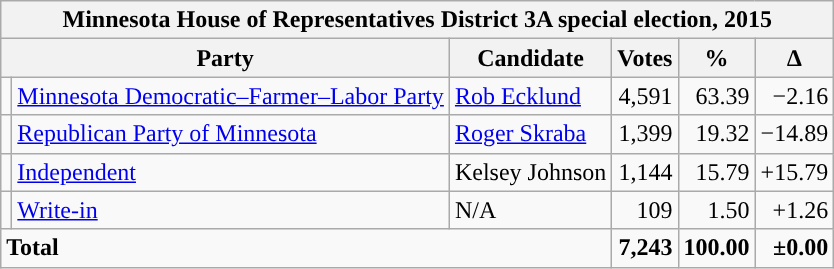<table class="wikitable">
<tr>
<th colspan="6">Minnesota House of Representatives District 3A special election, 2015</th>
</tr>
<tr>
<th colspan="2">Party</th>
<th>Candidate</th>
<th>Votes</th>
<th>%</th>
<th>∆</th>
</tr>
<tr>
<td style="background-color:"></td>
<td><a href='#'>Minnesota Democratic–Farmer–Labor Party</a></td>
<td><a href='#'>Rob Ecklund</a></td>
<td align="right">4,591</td>
<td align="right">63.39</td>
<td align="right">−2.16</td>
</tr>
<tr>
<td style="background-color:"></td>
<td><a href='#'>Republican Party of Minnesota</a></td>
<td><a href='#'>Roger Skraba</a></td>
<td align="right">1,399</td>
<td align="right">19.32</td>
<td align="right">−14.89</td>
</tr>
<tr>
<td style="background-color:"></td>
<td><a href='#'>Independent</a></td>
<td>Kelsey Johnson</td>
<td align="right">1,144</td>
<td align="right">15.79</td>
<td align="right">+15.79</td>
</tr>
<tr>
<td style="background-color:"></td>
<td><a href='#'>Write-in</a></td>
<td>N/A</td>
<td align="right">109</td>
<td align="right">1.50</td>
<td align="right">+1.26</td>
</tr>
<tr>
<td colspan="3"><strong>Total</strong></td>
<td align="right"><strong>7,243</strong></td>
<td align="right"><strong>100.00</strong></td>
<td align="right"><strong>±0.00</strong></td>
</tr>
</table>
